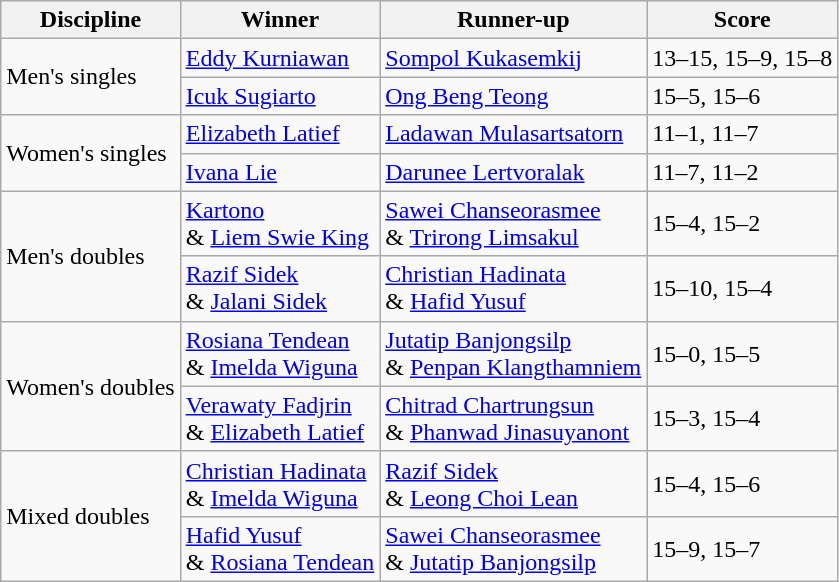<table class="wikitable">
<tr>
<th>Discipline</th>
<th>Winner</th>
<th>Runner-up</th>
<th>Score</th>
</tr>
<tr>
<td rowspan=2>Men's singles</td>
<td> <a href='#'>Eddy Kurniawan</a></td>
<td> <a href='#'>Sompol Kukasemkij</a></td>
<td>13–15, 15–9, 15–8</td>
</tr>
<tr>
<td> <a href='#'>Icuk Sugiarto</a></td>
<td> <a href='#'>Ong Beng Teong</a></td>
<td>15–5, 15–6</td>
</tr>
<tr>
<td rowspan=2>Women's singles</td>
<td> <a href='#'>Elizabeth Latief</a></td>
<td> <a href='#'>Ladawan Mulasartsatorn</a></td>
<td>11–1, 11–7</td>
</tr>
<tr>
<td> <a href='#'>Ivana Lie</a></td>
<td> <a href='#'>Darunee Lertvoralak</a></td>
<td>11–7, 11–2</td>
</tr>
<tr>
<td rowspan=2>Men's doubles</td>
<td> <a href='#'>Kartono</a><br> & <a href='#'>Liem Swie King</a></td>
<td> <a href='#'>Sawei Chanseorasmee</a><br> & <a href='#'>Trirong Limsakul</a></td>
<td>15–4, 15–2</td>
</tr>
<tr>
<td> <a href='#'>Razif Sidek</a><br> & <a href='#'>Jalani Sidek</a></td>
<td> <a href='#'>Christian Hadinata</a><br> & <a href='#'>Hafid Yusuf</a></td>
<td>15–10, 15–4</td>
</tr>
<tr>
<td rowspan=2>Women's doubles</td>
<td> <a href='#'>Rosiana Tendean</a><br> & <a href='#'>Imelda Wiguna</a></td>
<td> <a href='#'>Jutatip Banjongsilp</a><br> & <a href='#'>Penpan Klangthamniem</a></td>
<td>15–0, 15–5</td>
</tr>
<tr>
<td> <a href='#'>Verawaty Fadjrin</a><br> & <a href='#'>Elizabeth Latief</a></td>
<td> <a href='#'>Chitrad Chartrungsun</a><br> & <a href='#'>Phanwad Jinasuyanont</a></td>
<td>15–3, 15–4</td>
</tr>
<tr>
<td rowspan=2>Mixed doubles</td>
<td> <a href='#'>Christian Hadinata</a><br> & <a href='#'>Imelda Wiguna</a></td>
<td> <a href='#'>Razif Sidek</a><br> & <a href='#'>Leong Choi Lean</a></td>
<td>15–4, 15–6</td>
</tr>
<tr>
<td> <a href='#'>Hafid Yusuf</a><br> & <a href='#'>Rosiana Tendean</a></td>
<td> <a href='#'>Sawei Chanseorasmee</a><br> & <a href='#'>Jutatip Banjongsilp</a></td>
<td>15–9, 15–7</td>
</tr>
</table>
